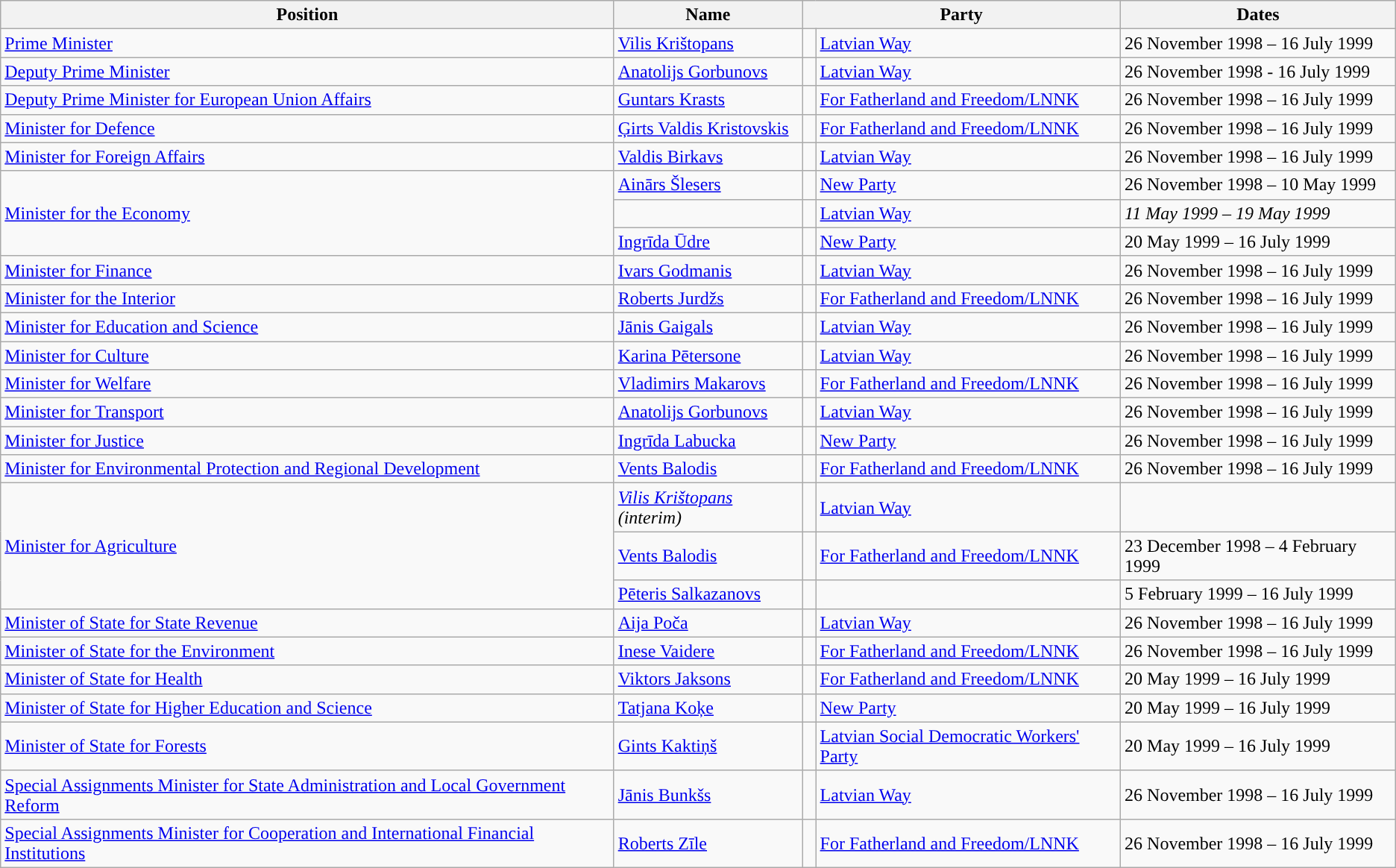<table class="wikitable">
<tr>
<th>Position</th>
<th>Name</th>
<th colspan=2>Party</th>
<th>Dates</th>
</tr>
<tr>
<td><a href='#'>Prime Minister</a></td>
<td><a href='#'>Vilis Krištopans</a></td>
<td width=5px style="background-color: "></td>
<td><a href='#'>Latvian Way</a></td>
<td>26 November 1998 – 16 July 1999</td>
</tr>
<tr>
<td><a href='#'>Deputy Prime Minister</a></td>
<td><a href='#'>Anatolijs Gorbunovs</a></td>
<td style="background-color: "></td>
<td><a href='#'>Latvian Way</a></td>
<td>26 November 1998 - 16 July 1999</td>
</tr>
<tr>
<td><a href='#'>Deputy Prime Minister for European Union Affairs</a></td>
<td><a href='#'>Guntars Krasts</a></td>
<td style="background-color: "></td>
<td><a href='#'>For Fatherland and Freedom/LNNK</a></td>
<td>26 November 1998 – 16 July 1999</td>
</tr>
<tr>
<td><a href='#'>Minister for Defence</a></td>
<td><a href='#'>Ģirts Valdis Kristovskis</a></td>
<td style="background-color: "></td>
<td><a href='#'>For Fatherland and Freedom/LNNK</a></td>
<td>26 November 1998 – 16 July 1999</td>
</tr>
<tr>
<td><a href='#'>Minister for Foreign Affairs</a></td>
<td><a href='#'>Valdis Birkavs</a></td>
<td style="background-color: "></td>
<td><a href='#'>Latvian Way</a></td>
<td>26 November 1998 – 16 July 1999</td>
</tr>
<tr>
<td rowspan="3"><a href='#'>Minister for the Economy</a></td>
<td><a href='#'>Ainārs Šlesers</a></td>
<td style="background-color: "></td>
<td><a href='#'>New Party</a></td>
<td>26 November 1998 – 10 May 1999</td>
</tr>
<tr>
<td></td>
<td style="background-color: "></td>
<td><a href='#'>Latvian Way</a></td>
<td><em>11 May 1999 – 19 May 1999</em></td>
</tr>
<tr>
<td><a href='#'>Ingrīda Ūdre</a></td>
<td style="background-color: "></td>
<td><a href='#'>New Party</a></td>
<td>20 May 1999 – 16 July 1999</td>
</tr>
<tr>
<td><a href='#'>Minister for Finance</a></td>
<td><a href='#'>Ivars Godmanis</a></td>
<td style="background-color: "></td>
<td><a href='#'>Latvian Way</a></td>
<td>26 November 1998 – 16 July 1999</td>
</tr>
<tr>
<td><a href='#'>Minister for the Interior</a></td>
<td><a href='#'>Roberts Jurdžs</a></td>
<td style="background-color: "></td>
<td><a href='#'>For Fatherland and Freedom/LNNK</a></td>
<td>26 November 1998 – 16 July 1999</td>
</tr>
<tr>
<td><a href='#'>Minister for Education and Science</a></td>
<td><a href='#'>Jānis Gaigals</a></td>
<td style="background-color: "></td>
<td><a href='#'>Latvian Way</a></td>
<td>26 November 1998 – 16 July 1999</td>
</tr>
<tr>
<td><a href='#'>Minister for Culture</a></td>
<td><a href='#'>Karina Pētersone</a></td>
<td style="background-color: "></td>
<td><a href='#'>Latvian Way</a></td>
<td>26 November 1998 – 16 July 1999</td>
</tr>
<tr>
<td><a href='#'>Minister for Welfare</a></td>
<td><a href='#'>Vladimirs Makarovs</a></td>
<td style="background-color: "></td>
<td><a href='#'>For Fatherland and Freedom/LNNK</a></td>
<td>26 November 1998 – 16 July 1999</td>
</tr>
<tr>
<td><a href='#'>Minister for Transport</a></td>
<td><a href='#'>Anatolijs Gorbunovs</a></td>
<td style="background-color: "></td>
<td><a href='#'>Latvian Way</a></td>
<td>26 November 1998 – 16 July 1999</td>
</tr>
<tr>
<td><a href='#'>Minister for Justice</a></td>
<td><a href='#'>Ingrīda Labucka</a></td>
<td style="background-color: "></td>
<td><a href='#'>New Party</a></td>
<td>26 November 1998 – 16 July 1999</td>
</tr>
<tr>
<td><a href='#'>Minister for Environmental Protection and Regional Development</a></td>
<td><a href='#'>Vents Balodis</a></td>
<td style="background-color: "></td>
<td><a href='#'>For Fatherland and Freedom/LNNK</a></td>
<td>26 November 1998 – 16 July 1999</td>
</tr>
<tr>
<td rowspan="3"><a href='#'>Minister for Agriculture</a></td>
<td><em><a href='#'>Vilis Krištopans</a> (interim)</em></td>
<td style="background-color: "></td>
<td><a href='#'>Latvian Way</a></td>
<td></td>
</tr>
<tr>
<td><a href='#'>Vents Balodis</a></td>
<td style="background-color: "></td>
<td><a href='#'>For Fatherland and Freedom/LNNK</a></td>
<td>23 December 1998 – 4 February 1999</td>
</tr>
<tr>
<td><a href='#'>Pēteris Salkazanovs</a></td>
<td style="background-color: "></td>
<td></td>
<td>5 February 1999 – 16 July 1999</td>
</tr>
<tr>
<td><a href='#'>Minister of State for State Revenue</a></td>
<td><a href='#'>Aija Poča</a></td>
<td style="background-color: "></td>
<td><a href='#'>Latvian Way</a></td>
<td>26 November 1998 – 16 July 1999</td>
</tr>
<tr>
<td><a href='#'>Minister of State for the Environment</a></td>
<td><a href='#'>Inese Vaidere</a></td>
<td style="background-color: "></td>
<td><a href='#'>For Fatherland and Freedom/LNNK</a></td>
<td>26 November 1998 – 16 July 1999</td>
</tr>
<tr>
<td><a href='#'>Minister of State for Health</a></td>
<td><a href='#'>Viktors Jaksons</a></td>
<td style="background-color: "></td>
<td><a href='#'>For Fatherland and Freedom/LNNK</a></td>
<td>20 May 1999 – 16 July 1999</td>
</tr>
<tr>
<td><a href='#'>Minister of State for Higher Education and Science</a></td>
<td><a href='#'>Tatjana Koķe</a></td>
<td style="background-color: "></td>
<td><a href='#'>New Party</a></td>
<td>20 May 1999 – 16 July 1999</td>
</tr>
<tr>
<td><a href='#'>Minister of State for Forests</a></td>
<td><a href='#'>Gints Kaktiņš</a></td>
<td style="background-color: "></td>
<td><a href='#'>Latvian Social Democratic Workers' Party</a></td>
<td>20 May 1999 – 16 July 1999</td>
</tr>
<tr>
<td><a href='#'>Special Assignments Minister for State Administration and Local Government Reform</a></td>
<td><a href='#'>Jānis Bunkšs</a></td>
<td style="background-color: "></td>
<td><a href='#'>Latvian Way</a></td>
<td>26 November 1998 – 16 July 1999</td>
</tr>
<tr>
<td><a href='#'>Special Assignments Minister for Cooperation and International Financial Institutions</a></td>
<td><a href='#'>Roberts Zīle</a></td>
<td style="background-color: "></td>
<td><a href='#'>For Fatherland and Freedom/LNNK</a></td>
<td>26 November 1998 – 16 July 1999</td>
</tr>
</table>
